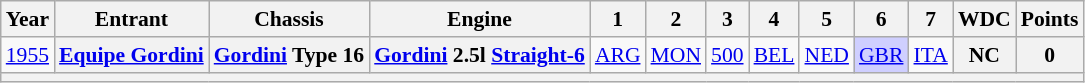<table class="wikitable" style="text-align:center; font-size:90%">
<tr>
<th>Year</th>
<th>Entrant</th>
<th>Chassis</th>
<th>Engine</th>
<th>1</th>
<th>2</th>
<th>3</th>
<th>4</th>
<th>5</th>
<th>6</th>
<th>7</th>
<th>WDC</th>
<th>Points</th>
</tr>
<tr>
<td><a href='#'>1955</a></td>
<th><a href='#'>Equipe Gordini</a></th>
<th><a href='#'>Gordini</a> Type 16</th>
<th><a href='#'>Gordini</a> 2.5l <a href='#'>Straight-6</a></th>
<td><a href='#'>ARG</a></td>
<td><a href='#'>MON</a></td>
<td><a href='#'>500</a></td>
<td><a href='#'>BEL</a></td>
<td><a href='#'>NED</a></td>
<td style="background:#CFCFFF;"><a href='#'>GBR</a><br></td>
<td><a href='#'>ITA</a></td>
<th>NC</th>
<th>0</th>
</tr>
<tr>
<th colspan="13"></th>
</tr>
</table>
